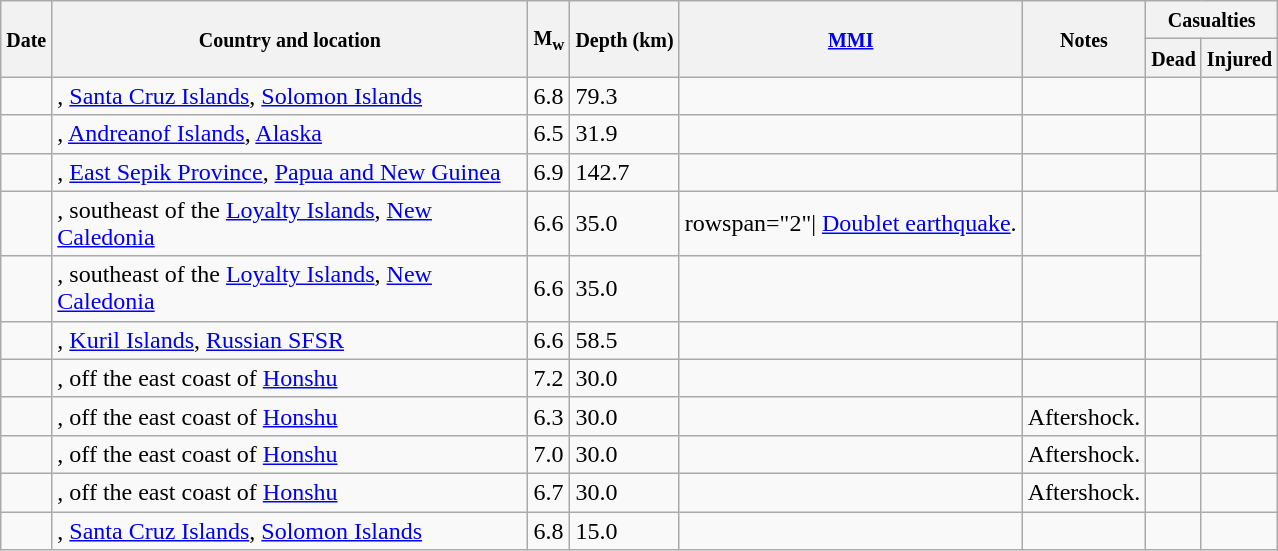<table class="wikitable sortable sort-under" style="border:1px black; margin-left:1em;">
<tr>
<th rowspan="2"><small>Date</small></th>
<th rowspan="2" style="width: 310px"><small>Country and location</small></th>
<th rowspan="2"><small>M<sub>w</sub></small></th>
<th rowspan="2"><small>Depth (km)</small></th>
<th rowspan="2"><small><a href='#'>MMI</a></small></th>
<th rowspan="2" class="unsortable"><small>Notes</small></th>
<th colspan="2"><small>Casualties</small></th>
</tr>
<tr>
<th><small>Dead</small></th>
<th><small>Injured</small></th>
</tr>
<tr>
<td></td>
<td>, <a href='#'>Santa Cruz Islands</a>, <a href='#'>Solomon Islands</a></td>
<td>6.8</td>
<td>79.3</td>
<td></td>
<td></td>
<td></td>
<td></td>
</tr>
<tr>
<td></td>
<td>, <a href='#'>Andreanof Islands</a>, <a href='#'>Alaska</a></td>
<td>6.5</td>
<td>31.9</td>
<td></td>
<td></td>
<td></td>
<td></td>
</tr>
<tr>
<td></td>
<td>, <a href='#'>East Sepik Province</a>, <a href='#'>Papua and New Guinea</a></td>
<td>6.9</td>
<td>142.7</td>
<td></td>
<td></td>
<td></td>
<td></td>
</tr>
<tr>
<td></td>
<td>, southeast of the <a href='#'>Loyalty Islands</a>, <a href='#'>New Caledonia</a></td>
<td>6.6</td>
<td>35.0</td>
<td>rowspan="2"| <a href='#'>Doublet earthquake</a>.</td>
<td></td>
<td></td>
</tr>
<tr>
<td></td>
<td>, southeast of the <a href='#'>Loyalty Islands</a>, <a href='#'>New Caledonia</a></td>
<td>6.6</td>
<td>35.0</td>
<td></td>
<td></td>
<td></td>
</tr>
<tr>
<td></td>
<td>, <a href='#'>Kuril Islands</a>, <a href='#'>Russian SFSR</a></td>
<td>6.6</td>
<td>58.5</td>
<td></td>
<td></td>
<td></td>
<td></td>
</tr>
<tr>
<td></td>
<td>, off the east coast of <a href='#'>Honshu</a></td>
<td>7.2</td>
<td>30.0</td>
<td></td>
<td></td>
<td></td>
<td></td>
</tr>
<tr>
<td></td>
<td>, off the east coast of <a href='#'>Honshu</a></td>
<td>6.3</td>
<td>30.0</td>
<td></td>
<td>Aftershock.</td>
<td></td>
<td></td>
</tr>
<tr>
<td></td>
<td>, off the east coast of <a href='#'>Honshu</a></td>
<td>7.0</td>
<td>30.0</td>
<td></td>
<td>Aftershock.</td>
<td></td>
<td></td>
</tr>
<tr>
<td></td>
<td>, off the east coast of <a href='#'>Honshu</a></td>
<td>6.7</td>
<td>30.0</td>
<td></td>
<td>Aftershock.</td>
<td></td>
<td></td>
</tr>
<tr>
<td></td>
<td>, <a href='#'>Santa Cruz Islands</a>, <a href='#'>Solomon Islands</a></td>
<td>6.8</td>
<td>15.0</td>
<td></td>
<td></td>
<td></td>
<td></td>
</tr>
</table>
